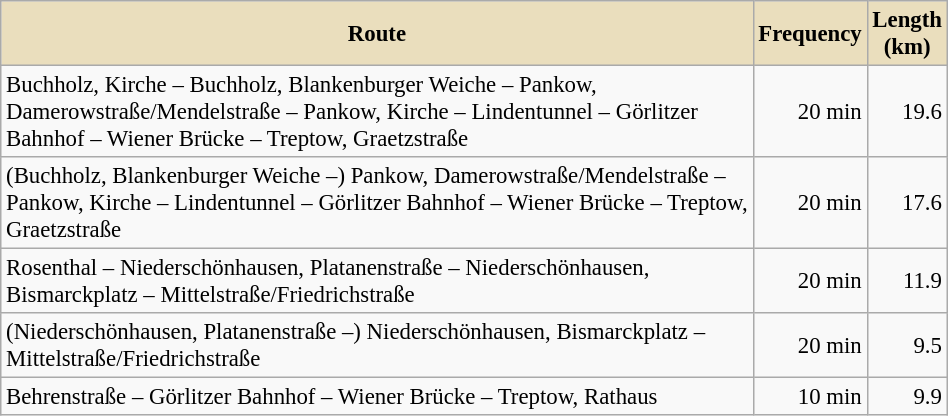<table class="wikitable floatright" style="font-size:95%; width:50%; text-align:right;">
<tr>
<th style="background:#EADEBD; width:90%;">Route</th>
<th style="background:#EADEBD; width:5%;">Frequency</th>
<th style="background:#EADEBD; width:5%;">Length (km)</th>
</tr>
<tr>
<td style="text-align:left;">Buchholz, Kirche – Buchholz, Blankenburger Weiche – Pankow, Damerowstraße/Mendelstraße – Pankow, Kirche – Lindentunnel – Görlitzer Bahnhof – Wiener Brücke – Treptow, Graetzstraße</td>
<td>20 min</td>
<td>19.6</td>
</tr>
<tr>
<td style="text-align:left;">(Buchholz, Blankenburger Weiche –) Pankow, Damerowstraße/Mendelstraße – Pankow, Kirche – Lindentunnel – Görlitzer Bahnhof – Wiener Brücke – Treptow, Graetzstraße</td>
<td>20 min</td>
<td>17.6</td>
</tr>
<tr>
<td style="text-align:left;">Rosenthal – Niederschönhausen, Platanenstraße – Niederschönhausen, Bismarckplatz – Mittelstraße/Friedrichstraße</td>
<td>20 min</td>
<td>11.9</td>
</tr>
<tr>
<td style="text-align:left;">(Niederschönhausen, Platanenstraße –) Niederschönhausen, Bismarckplatz – Mittelstraße/Friedrichstraße</td>
<td>20 min</td>
<td>9.5</td>
</tr>
<tr>
<td style="text-align:left;">Behrenstraße – Görlitzer Bahnhof – Wiener Brücke – Treptow, Rathaus</td>
<td>10 min</td>
<td>9.9</td>
</tr>
</table>
